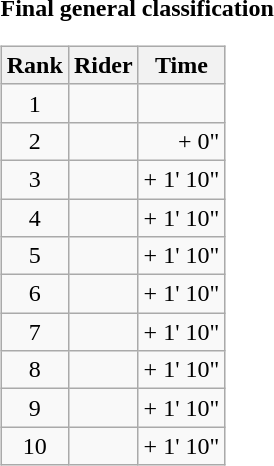<table>
<tr>
<td><strong>Final general classification</strong><br><table class="wikitable">
<tr>
<th scope="col">Rank</th>
<th scope="col">Rider</th>
<th scope="col">Time</th>
</tr>
<tr>
<td style="text-align:center;">1</td>
<td></td>
<td style="text-align:right;"></td>
</tr>
<tr>
<td style="text-align:center;">2</td>
<td></td>
<td style="text-align:right;">+ 0"</td>
</tr>
<tr>
<td style="text-align:center;">3</td>
<td></td>
<td style="text-align:right;">+ 1' 10"</td>
</tr>
<tr>
<td style="text-align:center;">4</td>
<td></td>
<td style="text-align:right;">+ 1' 10"</td>
</tr>
<tr>
<td style="text-align:center;">5</td>
<td></td>
<td style="text-align:right;">+ 1' 10"</td>
</tr>
<tr>
<td style="text-align:center;">6</td>
<td></td>
<td style="text-align:right;">+ 1' 10"</td>
</tr>
<tr>
<td style="text-align:center;">7</td>
<td></td>
<td style="text-align:right;">+ 1' 10"</td>
</tr>
<tr>
<td style="text-align:center;">8</td>
<td></td>
<td style="text-align:right;">+ 1' 10"</td>
</tr>
<tr>
<td style="text-align:center;">9</td>
<td></td>
<td style="text-align:right;">+ 1' 10"</td>
</tr>
<tr>
<td style="text-align:center;">10</td>
<td></td>
<td style="text-align:right;">+ 1' 10"</td>
</tr>
</table>
</td>
</tr>
</table>
